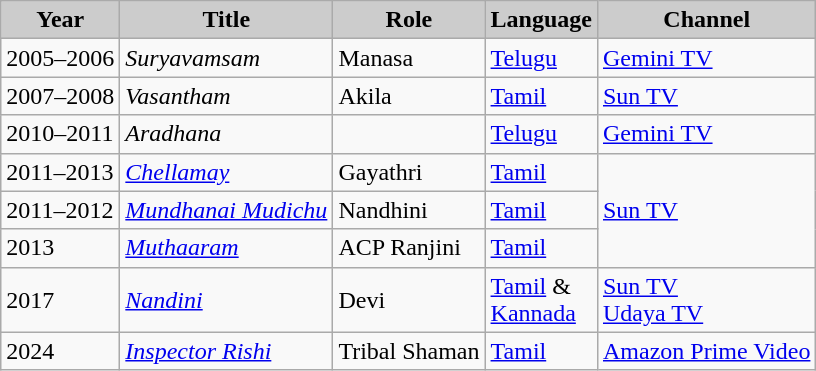<table class="wikitable">
<tr>
<th style="background:#ccc;">Year</th>
<th style="background:#ccc;">Title</th>
<th style="background:#ccc;">Role</th>
<th style="background:#ccc;">Language</th>
<th style="background:#ccc;">Channel</th>
</tr>
<tr>
<td>2005–2006</td>
<td><em>Suryavamsam</em></td>
<td>Manasa</td>
<td><a href='#'>Telugu</a></td>
<td><a href='#'>Gemini TV</a></td>
</tr>
<tr>
<td>2007–2008</td>
<td><em>Vasantham</em></td>
<td>Akila</td>
<td><a href='#'>Tamil</a></td>
<td><a href='#'>Sun TV</a></td>
</tr>
<tr>
<td>2010–2011</td>
<td><em>Aradhana</em></td>
<td></td>
<td><a href='#'>Telugu</a></td>
<td><a href='#'>Gemini TV</a></td>
</tr>
<tr>
<td>2011–2013</td>
<td><em><a href='#'>Chellamay</a></em></td>
<td>Gayathri</td>
<td><a href='#'>Tamil</a></td>
<td rowspan=3><a href='#'>Sun TV</a></td>
</tr>
<tr>
<td>2011–2012</td>
<td><a href='#'><em>Mundhanai Mudichu</em></a></td>
<td>Nandhini</td>
<td><a href='#'>Tamil</a></td>
</tr>
<tr>
<td>2013</td>
<td><a href='#'><em>Muthaaram</em></a></td>
<td>ACP Ranjini</td>
<td><a href='#'>Tamil</a></td>
</tr>
<tr>
<td>2017</td>
<td><a href='#'><em>Nandini</em></a></td>
<td>Devi</td>
<td><a href='#'>Tamil</a> &<br><a href='#'>Kannada</a></td>
<td><a href='#'>Sun TV</a> <br> <a href='#'>Udaya TV</a></td>
</tr>
<tr>
<td>2024</td>
<td><em><a href='#'>Inspector Rishi</a></em></td>
<td>Tribal Shaman</td>
<td><a href='#'>Tamil</a></td>
<td><a href='#'>Amazon Prime Video</a></td>
</tr>
</table>
